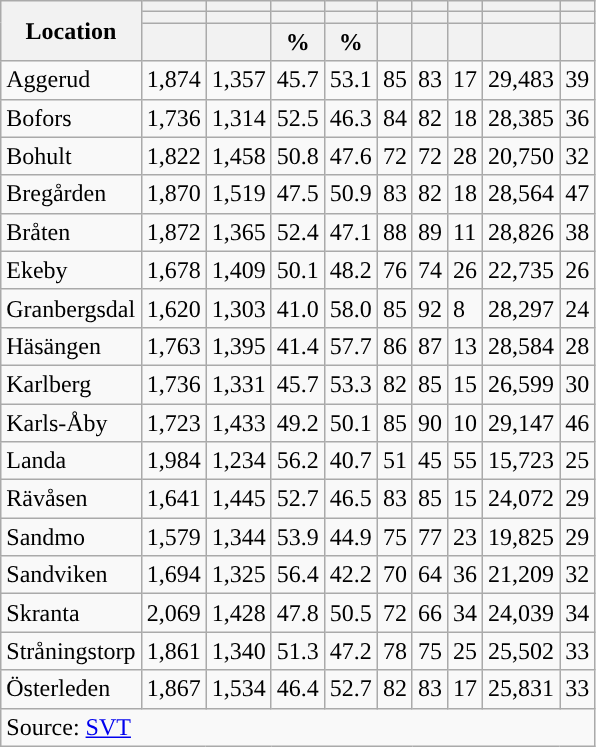<table role="presentation" class="wikitable sortable mw-collapsible">
<tr>
<th rowspan="3">Location</th>
<th></th>
<th></th>
<th></th>
<th></th>
<th></th>
<th></th>
<th></th>
<th></th>
<th></th>
</tr>
<tr>
<th></th>
<th></th>
<th style="background:"></th>
<th style="background:"></th>
<th></th>
<th></th>
<th></th>
<th></th>
<th></th>
</tr>
<tr>
<th data-sort-type="number"></th>
<th data-sort-type="number"></th>
<th data-sort-type="number">%</th>
<th data-sort-type="number">%</th>
<th data-sort-type="number"></th>
<th data-sort-type="number"></th>
<th data-sort-type="number"></th>
<th data-sort-type="number"></th>
<th data-sort-type="number"></th>
</tr>
<tr>
<td align="left">Aggerud</td>
<td>1,874</td>
<td>1,357</td>
<td>45.7</td>
<td>53.1</td>
<td>85</td>
<td>83</td>
<td>17</td>
<td>29,483</td>
<td>39</td>
</tr>
<tr>
<td align="left">Bofors</td>
<td>1,736</td>
<td>1,314</td>
<td>52.5</td>
<td>46.3</td>
<td>84</td>
<td>82</td>
<td>18</td>
<td>28,385</td>
<td>36</td>
</tr>
<tr>
<td align="left">Bohult</td>
<td>1,822</td>
<td>1,458</td>
<td>50.8</td>
<td>47.6</td>
<td>72</td>
<td>72</td>
<td>28</td>
<td>20,750</td>
<td>32</td>
</tr>
<tr>
<td align="left">Bregården</td>
<td>1,870</td>
<td>1,519</td>
<td>47.5</td>
<td>50.9</td>
<td>83</td>
<td>82</td>
<td>18</td>
<td>28,564</td>
<td>47</td>
</tr>
<tr>
<td align="left">Bråten</td>
<td>1,872</td>
<td>1,365</td>
<td>52.4</td>
<td>47.1</td>
<td>88</td>
<td>89</td>
<td>11</td>
<td>28,826</td>
<td>38</td>
</tr>
<tr>
<td align="left">Ekeby</td>
<td>1,678</td>
<td>1,409</td>
<td>50.1</td>
<td>48.2</td>
<td>76</td>
<td>74</td>
<td>26</td>
<td>22,735</td>
<td>26</td>
</tr>
<tr>
<td align="left">Granbergsdal</td>
<td>1,620</td>
<td>1,303</td>
<td>41.0</td>
<td>58.0</td>
<td>85</td>
<td>92</td>
<td>8</td>
<td>28,297</td>
<td>24</td>
</tr>
<tr>
<td align="left">Häsängen</td>
<td>1,763</td>
<td>1,395</td>
<td>41.4</td>
<td>57.7</td>
<td>86</td>
<td>87</td>
<td>13</td>
<td>28,584</td>
<td>28</td>
</tr>
<tr>
<td align="left">Karlberg</td>
<td>1,736</td>
<td>1,331</td>
<td>45.7</td>
<td>53.3</td>
<td>82</td>
<td>85</td>
<td>15</td>
<td>26,599</td>
<td>30</td>
</tr>
<tr>
<td align="left">Karls-Åby</td>
<td>1,723</td>
<td>1,433</td>
<td>49.2</td>
<td>50.1</td>
<td>85</td>
<td>90</td>
<td>10</td>
<td>29,147</td>
<td>46</td>
</tr>
<tr>
<td align="left">Landa</td>
<td>1,984</td>
<td>1,234</td>
<td>56.2</td>
<td>40.7</td>
<td>51</td>
<td>45</td>
<td>55</td>
<td>15,723</td>
<td>25</td>
</tr>
<tr>
<td align="left">Rävåsen</td>
<td>1,641</td>
<td>1,445</td>
<td>52.7</td>
<td>46.5</td>
<td>83</td>
<td>85</td>
<td>15</td>
<td>24,072</td>
<td>29</td>
</tr>
<tr>
<td align="left">Sandmo</td>
<td>1,579</td>
<td>1,344</td>
<td>53.9</td>
<td>44.9</td>
<td>75</td>
<td>77</td>
<td>23</td>
<td>19,825</td>
<td>29</td>
</tr>
<tr>
<td align="left">Sandviken</td>
<td>1,694</td>
<td>1,325</td>
<td>56.4</td>
<td>42.2</td>
<td>70</td>
<td>64</td>
<td>36</td>
<td>21,209</td>
<td>32</td>
</tr>
<tr>
<td align="left">Skranta</td>
<td>2,069</td>
<td>1,428</td>
<td>47.8</td>
<td>50.5</td>
<td>72</td>
<td>66</td>
<td>34</td>
<td>24,039</td>
<td>34</td>
</tr>
<tr>
<td align="left">Stråningstorp</td>
<td>1,861</td>
<td>1,340</td>
<td>51.3</td>
<td>47.2</td>
<td>78</td>
<td>75</td>
<td>25</td>
<td>25,502</td>
<td>33</td>
</tr>
<tr>
<td align="left">Österleden</td>
<td>1,867</td>
<td>1,534</td>
<td>46.4</td>
<td>52.7</td>
<td>82</td>
<td>83</td>
<td>17</td>
<td>25,831</td>
<td>33</td>
</tr>
<tr>
<td colspan="10" align="left">Source: <a href='#'>SVT</a></td>
</tr>
</table>
